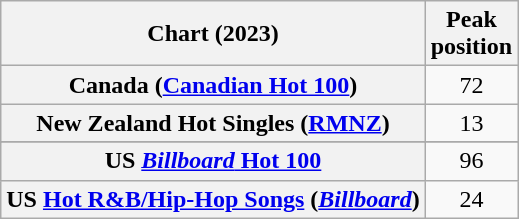<table class="wikitable sortable plainrowheaders" style="text-align:center">
<tr>
<th scope="col">Chart (2023)</th>
<th scope="col">Peak<br>position</th>
</tr>
<tr>
<th scope="row">Canada (<a href='#'>Canadian Hot 100</a>)</th>
<td>72</td>
</tr>
<tr>
<th scope="row">New Zealand Hot Singles (<a href='#'>RMNZ</a>)</th>
<td>13</td>
</tr>
<tr>
</tr>
<tr>
<th scope="row">US <a href='#'><em>Billboard</em> Hot 100</a></th>
<td>96</td>
</tr>
<tr>
<th scope="row">US <a href='#'>Hot R&B/Hip-Hop Songs</a> (<em><a href='#'>Billboard</a></em>)</th>
<td>24</td>
</tr>
</table>
